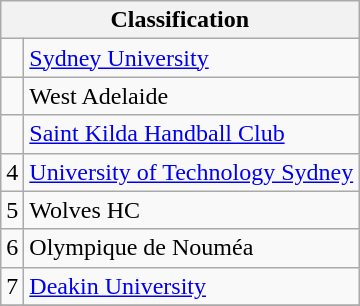<table class="wikitable" font-size: 90%;>
<tr>
<th colspan=2>Classification</th>
</tr>
<tr valign="top">
<td></td>
<td> <a href='#'>Sydney University</a></td>
</tr>
<tr>
<td></td>
<td> West Adelaide</td>
</tr>
<tr>
<td></td>
<td> <a href='#'>Saint Kilda Handball Club</a></td>
</tr>
<tr>
<td>4</td>
<td> <a href='#'>University of Technology Sydney</a></td>
</tr>
<tr>
<td>5</td>
<td> Wolves HC</td>
</tr>
<tr>
<td>6</td>
<td> Olympique de Nouméa</td>
</tr>
<tr>
<td>7</td>
<td> <a href='#'>Deakin University</a></td>
</tr>
<tr>
</tr>
</table>
